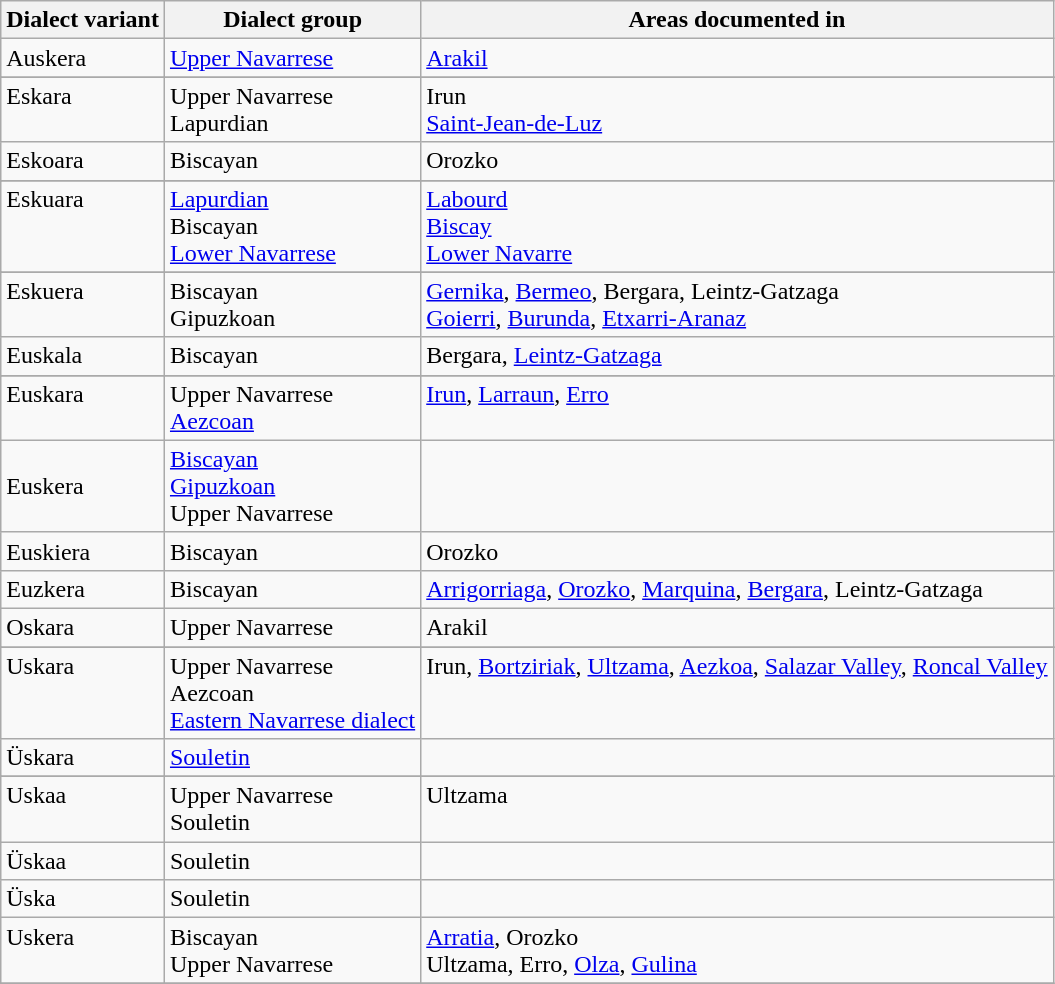<table class="wikitable">
<tr>
<th>Dialect variant</th>
<th>Dialect group</th>
<th>Areas documented in</th>
</tr>
<tr>
<td>Auskera</td>
<td><a href='#'>Upper Navarrese</a></td>
<td><a href='#'>Arakil</a></td>
</tr>
<tr>
</tr>
<tr valign="top">
<td>Eskara</td>
<td>Upper Navarrese<br>Lapurdian</td>
<td>Irun<br><a href='#'>Saint-Jean-de-Luz</a></td>
</tr>
<tr>
<td>Eskoara</td>
<td>Biscayan</td>
<td>Orozko</td>
</tr>
<tr>
</tr>
<tr valign="top">
<td>Eskuara</td>
<td><a href='#'>Lapurdian</a><br>Biscayan<br><a href='#'>Lower Navarrese</a></td>
<td><a href='#'>Labourd</a><br><a href='#'>Biscay</a><br><a href='#'>Lower Navarre</a></td>
</tr>
<tr>
</tr>
<tr valign="top">
<td>Eskuera</td>
<td>Biscayan<br>Gipuzkoan</td>
<td><a href='#'>Gernika</a>, <a href='#'>Bermeo</a>, Bergara, Leintz-Gatzaga<br><a href='#'>Goierri</a>, <a href='#'>Burunda</a>, <a href='#'>Etxarri-Aranaz</a></td>
</tr>
<tr>
<td>Euskala</td>
<td>Biscayan</td>
<td>Bergara, <a href='#'>Leintz-Gatzaga</a></td>
</tr>
<tr>
</tr>
<tr valign="top">
<td>Euskara</td>
<td>Upper Navarrese<br><a href='#'>Aezcoan</a></td>
<td><a href='#'>Irun</a>, <a href='#'>Larraun</a>, <a href='#'>Erro</a></td>
</tr>
<tr>
<td>Euskera</td>
<td><a href='#'>Biscayan</a><br><a href='#'>Gipuzkoan</a><br>Upper Navarrese</td>
<td></td>
</tr>
<tr>
<td>Euskiera</td>
<td>Biscayan</td>
<td>Orozko</td>
</tr>
<tr>
<td>Euzkera</td>
<td>Biscayan</td>
<td><a href='#'>Arrigorriaga</a>, <a href='#'>Orozko</a>, <a href='#'>Marquina</a>, <a href='#'>Bergara</a>, Leintz-Gatzaga</td>
</tr>
<tr>
<td>Oskara</td>
<td>Upper Navarrese</td>
<td>Arakil</td>
</tr>
<tr>
</tr>
<tr valign="top">
<td>Uskara</td>
<td>Upper Navarrese<br>Aezcoan<br><a href='#'>Eastern Navarrese dialect</a></td>
<td>Irun, <a href='#'>Bortziriak</a>, <a href='#'>Ultzama</a>, <a href='#'>Aezkoa</a>, <a href='#'>Salazar Valley</a>, <a href='#'>Roncal Valley</a></td>
</tr>
<tr>
<td>Üskara</td>
<td><a href='#'>Souletin</a></td>
<td></td>
</tr>
<tr>
</tr>
<tr valign="top">
<td>Uskaa</td>
<td>Upper Navarrese<br>Souletin</td>
<td>Ultzama</td>
</tr>
<tr>
<td>Üskaa</td>
<td>Souletin</td>
<td></td>
</tr>
<tr>
<td>Üska</td>
<td>Souletin</td>
<td></td>
</tr>
<tr valign="top">
<td>Uskera</td>
<td>Biscayan<br>Upper Navarrese</td>
<td><a href='#'>Arratia</a>, Orozko<br>Ultzama, Erro, <a href='#'>Olza</a>, <a href='#'>Gulina</a></td>
</tr>
<tr>
</tr>
</table>
